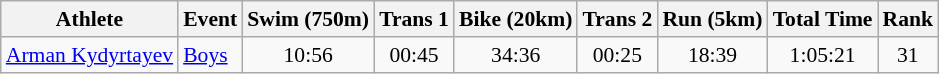<table class="wikitable" style="font-size:90%;">
<tr>
<th>Athlete</th>
<th>Event</th>
<th>Swim (750m)</th>
<th>Trans 1</th>
<th>Bike (20km)</th>
<th>Trans 2</th>
<th>Run (5km)</th>
<th>Total Time</th>
<th>Rank</th>
</tr>
<tr align=center>
<td align=left><a href='#'>Arman Kydyrtayev</a></td>
<td align=left><a href='#'>Boys</a></td>
<td>10:56</td>
<td>00:45</td>
<td>34:36</td>
<td>00:25</td>
<td>18:39</td>
<td>1:05:21</td>
<td>31</td>
</tr>
</table>
